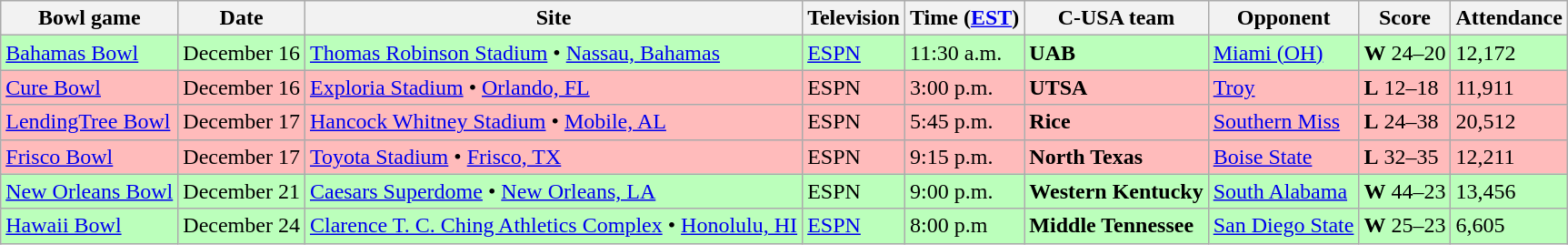<table class="wikitable">
<tr>
<th>Bowl game</th>
<th>Date</th>
<th>Site</th>
<th>Television</th>
<th>Time (<a href='#'>EST</a>)</th>
<th>C-USA team</th>
<th>Opponent</th>
<th>Score</th>
<th>Attendance</th>
</tr>
<tr style="background:#bfb;">
<td><a href='#'>Bahamas Bowl</a></td>
<td>December 16</td>
<td><a href='#'>Thomas Robinson Stadium</a> • <a href='#'>Nassau, Bahamas</a></td>
<td><a href='#'>ESPN</a></td>
<td>11:30 a.m.</td>
<td><strong>UAB</strong></td>
<td><a href='#'>Miami (OH)</a></td>
<td><strong>W</strong> 24–20</td>
<td>12,172</td>
</tr>
<tr style="background:#fbb;">
<td><a href='#'>Cure Bowl</a></td>
<td>December 16</td>
<td><a href='#'>Exploria Stadium</a> • <a href='#'>Orlando, FL</a></td>
<td>ESPN</td>
<td>3:00 p.m.</td>
<td><strong>UTSA</strong></td>
<td><a href='#'>Troy</a></td>
<td><strong>L</strong> 12–18</td>
<td>11,911</td>
</tr>
<tr style="background:#fbb;">
<td><a href='#'>LendingTree Bowl</a></td>
<td>December 17</td>
<td><a href='#'>Hancock Whitney Stadium</a> • <a href='#'>Mobile, AL</a></td>
<td>ESPN</td>
<td>5:45 p.m.</td>
<td><strong>Rice</strong></td>
<td><a href='#'>Southern Miss</a></td>
<td><strong>L</strong> 24–38</td>
<td>20,512</td>
</tr>
<tr style="background:#fbb;">
<td><a href='#'>Frisco Bowl</a></td>
<td>December 17</td>
<td><a href='#'>Toyota Stadium</a> • <a href='#'>Frisco, TX</a></td>
<td>ESPN</td>
<td>9:15 p.m.</td>
<td><strong>North Texas</strong></td>
<td><a href='#'>Boise State</a></td>
<td><strong>L</strong> 32–35</td>
<td>12,211</td>
</tr>
<tr style="background:#bfb;">
<td><a href='#'>New Orleans Bowl</a></td>
<td>December 21</td>
<td><a href='#'>Caesars Superdome</a> • <a href='#'>New Orleans, LA</a></td>
<td>ESPN</td>
<td>9:00 p.m.</td>
<td><strong>Western Kentucky</strong></td>
<td><a href='#'>South Alabama</a></td>
<td><strong>W</strong> 44–23</td>
<td>13,456</td>
</tr>
<tr style="background:#bfb;">
<td><a href='#'>Hawaii Bowl</a></td>
<td>December 24</td>
<td><a href='#'>Clarence T. C. Ching Athletics Complex</a> • <a href='#'>Honolulu, HI</a></td>
<td><a href='#'>ESPN</a></td>
<td>8:00 p.m</td>
<td><strong>Middle Tennessee</strong></td>
<td><a href='#'>San Diego State</a></td>
<td><strong>W</strong> 25–23</td>
<td>6,605</td>
</tr>
</table>
